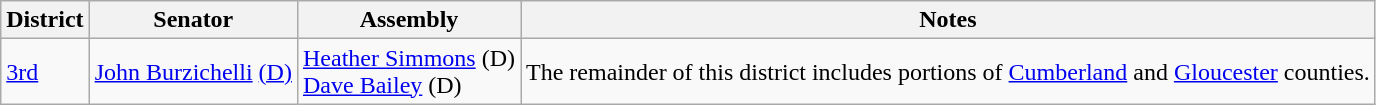<table class="wikitable">
<tr>
<th>District</th>
<th>Senator</th>
<th>Assembly</th>
<th>Notes</th>
</tr>
<tr>
<td><a href='#'>3rd</a></td>
<td><a href='#'>John Burzichelli</a> <a href='#'>(D)</a></td>
<td><a href='#'>Heather Simmons</a> (D)<br><a href='#'>Dave Bailey</a> (D)</td>
<td>The remainder of this district includes portions of <a href='#'>Cumberland</a> and <a href='#'>Gloucester</a> counties.</td>
</tr>
</table>
